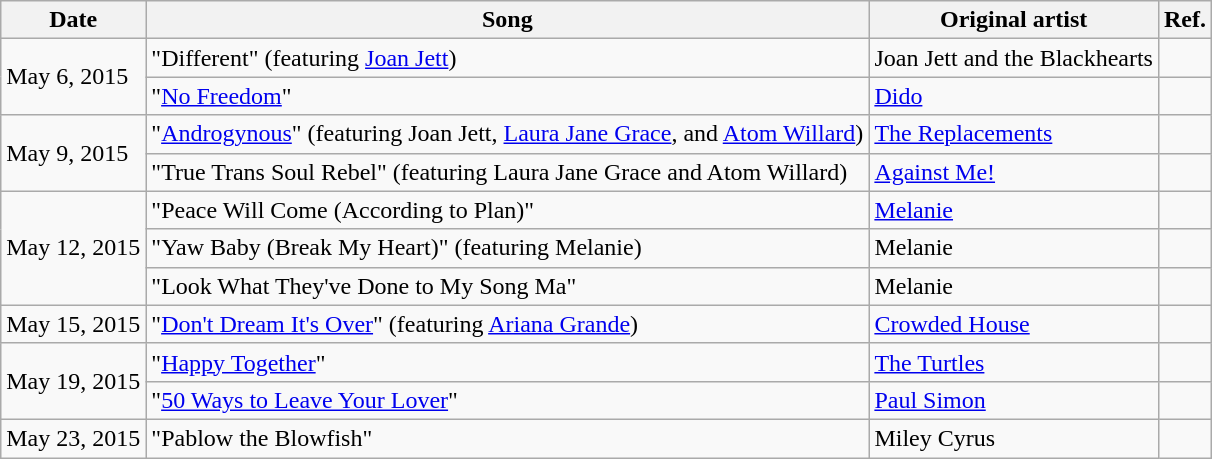<table class="wikitable">
<tr>
<th>Date</th>
<th>Song</th>
<th>Original artist</th>
<th>Ref.</th>
</tr>
<tr>
<td rowspan="2">May 6, 2015</td>
<td>"Different" (featuring <a href='#'>Joan Jett</a>)</td>
<td>Joan Jett and the Blackhearts</td>
<td></td>
</tr>
<tr>
<td>"<a href='#'>No Freedom</a>"</td>
<td><a href='#'>Dido</a></td>
<td></td>
</tr>
<tr>
<td rowspan="2">May 9, 2015</td>
<td>"<a href='#'>Androgynous</a>" (featuring Joan Jett, <a href='#'>Laura Jane Grace</a>, and <a href='#'>Atom Willard</a>)</td>
<td><a href='#'>The Replacements</a></td>
<td></td>
</tr>
<tr>
<td>"True Trans Soul Rebel" (featuring Laura Jane Grace and Atom Willard)</td>
<td><a href='#'>Against Me!</a></td>
<td></td>
</tr>
<tr>
<td rowspan="3">May 12, 2015</td>
<td>"Peace Will Come (According to Plan)"</td>
<td><a href='#'>Melanie</a></td>
<td></td>
</tr>
<tr>
<td>"Yaw Baby (Break My Heart)" (featuring Melanie)</td>
<td>Melanie</td>
<td></td>
</tr>
<tr>
<td>"Look What They've Done to My Song Ma"</td>
<td>Melanie</td>
<td></td>
</tr>
<tr>
<td>May 15, 2015</td>
<td>"<a href='#'>Don't Dream It's Over</a>" (featuring <a href='#'>Ariana Grande</a>)</td>
<td><a href='#'>Crowded House</a></td>
<td></td>
</tr>
<tr>
<td rowspan="2">May 19, 2015</td>
<td>"<a href='#'>Happy Together</a>"</td>
<td><a href='#'>The Turtles</a></td>
<td></td>
</tr>
<tr>
<td>"<a href='#'>50 Ways to Leave Your Lover</a>"</td>
<td><a href='#'>Paul Simon</a></td>
<td></td>
</tr>
<tr>
<td>May 23, 2015</td>
<td>"Pablow the Blowfish"</td>
<td>Miley Cyrus</td>
<td></td>
</tr>
</table>
